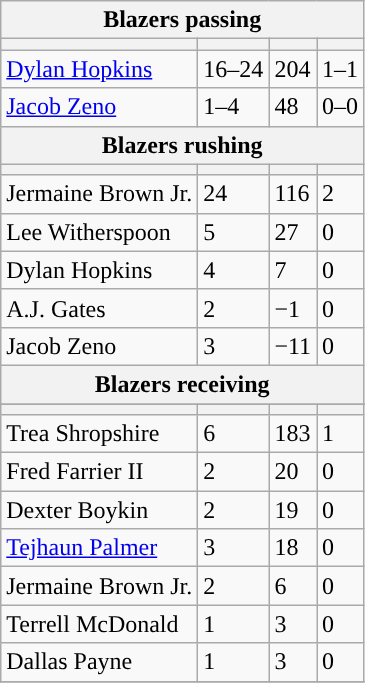<table class="wikitable plainrowheaders">
<tr>
<th colspan="6">Blazers passing</th>
</tr>
<tr>
<th scope="col"></th>
<th scope="col"></th>
<th scope="col"></th>
<th scope="col"></th>
</tr>
<tr>
<td><a href='#'>Dylan Hopkins</a></td>
<td>16–24</td>
<td>204</td>
<td>1–1</td>
</tr>
<tr>
<td><a href='#'>Jacob Zeno</a></td>
<td>1–4</td>
<td>48</td>
<td>0–0</td>
</tr>
<tr>
<th colspan="6">Blazers rushing</th>
</tr>
<tr>
<th scope="col"></th>
<th scope="col"></th>
<th scope="col"></th>
<th scope="col"></th>
</tr>
<tr>
<td>Jermaine Brown Jr.</td>
<td>24</td>
<td>116</td>
<td>2</td>
</tr>
<tr>
<td>Lee Witherspoon</td>
<td>5</td>
<td>27</td>
<td>0</td>
</tr>
<tr>
<td>Dylan Hopkins</td>
<td>4</td>
<td>7</td>
<td>0</td>
</tr>
<tr>
<td>A.J. Gates</td>
<td>2</td>
<td>−1</td>
<td>0</td>
</tr>
<tr>
<td>Jacob Zeno</td>
<td>3</td>
<td>−11</td>
<td>0</td>
</tr>
<tr>
<th colspan="6">Blazers receiving</th>
</tr>
<tr>
</tr>
<tr>
<th scope="col"></th>
<th scope="col"></th>
<th scope="col"></th>
<th scope="col"></th>
</tr>
<tr>
<td>Trea Shropshire</td>
<td>6</td>
<td>183</td>
<td>1</td>
</tr>
<tr>
<td>Fred Farrier II</td>
<td>2</td>
<td>20</td>
<td>0</td>
</tr>
<tr>
<td>Dexter Boykin</td>
<td>2</td>
<td>19</td>
<td>0</td>
</tr>
<tr>
<td><a href='#'>Tejhaun Palmer</a></td>
<td>3</td>
<td>18</td>
<td>0</td>
</tr>
<tr>
<td>Jermaine Brown Jr.</td>
<td>2</td>
<td>6</td>
<td>0</td>
</tr>
<tr>
<td>Terrell McDonald</td>
<td>1</td>
<td>3</td>
<td>0</td>
</tr>
<tr>
<td>Dallas Payne</td>
<td>1</td>
<td>3</td>
<td>0</td>
</tr>
<tr>
</tr>
</table>
